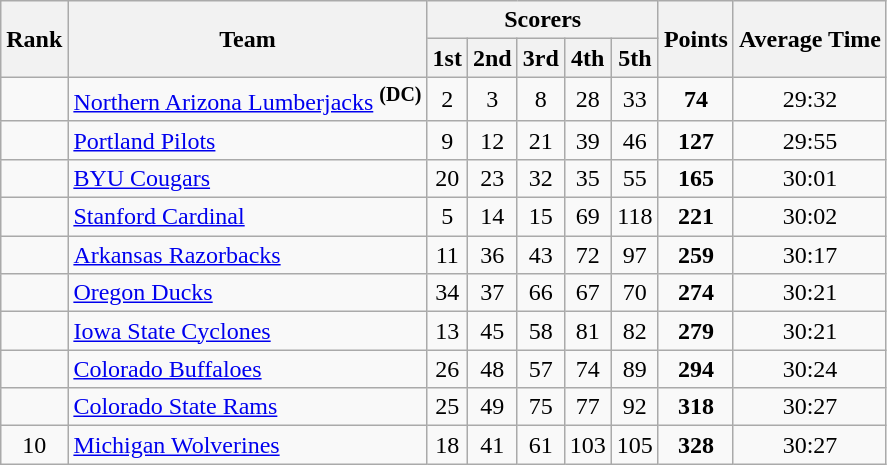<table class="wikitable sortable" style="text-align:center">
<tr>
<th rowspan="2">Rank</th>
<th rowspan="2">Team</th>
<th colspan="5">Scorers</th>
<th rowspan="2">Points</th>
<th rowspan="2">Average Time</th>
</tr>
<tr>
<th>1st</th>
<th>2nd</th>
<th>3rd</th>
<th>4th</th>
<th>5th</th>
</tr>
<tr>
<td></td>
<td align=left><a href='#'>Northern Arizona Lumberjacks</a> <sup><strong>(DC)</strong></sup></td>
<td>2</td>
<td>3</td>
<td>8</td>
<td>28</td>
<td>33</td>
<td><strong>74</strong></td>
<td>29:32</td>
</tr>
<tr>
<td></td>
<td align=left><a href='#'>Portland Pilots</a></td>
<td>9</td>
<td>12</td>
<td>21</td>
<td>39</td>
<td>46</td>
<td><strong>127</strong></td>
<td>29:55</td>
</tr>
<tr>
<td></td>
<td align=left><a href='#'>BYU Cougars</a></td>
<td>20</td>
<td>23</td>
<td>32</td>
<td>35</td>
<td>55</td>
<td><strong>165</strong></td>
<td>30:01</td>
</tr>
<tr>
<td></td>
<td align=left><a href='#'>Stanford Cardinal</a></td>
<td>5</td>
<td>14</td>
<td>15</td>
<td>69</td>
<td>118</td>
<td><strong>221</strong></td>
<td>30:02</td>
</tr>
<tr>
<td></td>
<td align=left><a href='#'>Arkansas Razorbacks</a></td>
<td>11</td>
<td>36</td>
<td>43</td>
<td>72</td>
<td>97</td>
<td><strong>259</strong></td>
<td>30:17</td>
</tr>
<tr>
<td></td>
<td align=left><a href='#'>Oregon Ducks</a></td>
<td>34</td>
<td>37</td>
<td>66</td>
<td>67</td>
<td>70</td>
<td><strong>274</strong></td>
<td>30:21</td>
</tr>
<tr>
<td></td>
<td align=left><a href='#'>Iowa State Cyclones</a></td>
<td>13</td>
<td>45</td>
<td>58</td>
<td>81</td>
<td>82</td>
<td><strong>279</strong></td>
<td>30:21</td>
</tr>
<tr>
<td></td>
<td align=left><a href='#'>Colorado Buffaloes</a></td>
<td>26</td>
<td>48</td>
<td>57</td>
<td>74</td>
<td>89</td>
<td><strong>294</strong></td>
<td>30:24</td>
</tr>
<tr>
<td></td>
<td align=left><a href='#'>Colorado State Rams</a></td>
<td>25</td>
<td>49</td>
<td>75</td>
<td>77</td>
<td>92</td>
<td><strong>318</strong></td>
<td>30:27</td>
</tr>
<tr>
<td>10</td>
<td align=left><a href='#'>Michigan Wolverines</a></td>
<td>18</td>
<td>41</td>
<td>61</td>
<td>103</td>
<td>105</td>
<td><strong>328</strong></td>
<td>30:27</td>
</tr>
</table>
